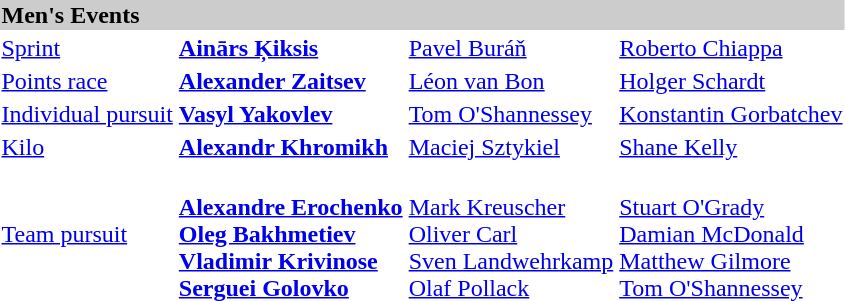<table>
<tr bgcolor="#cccccc">
<td colspan=4><strong>Men's Events</strong></td>
</tr>
<tr>
<td><a href='#'>Sprint</a> <br></td>
<td><strong><a href='#'>Ainārs Ķiksis</a><br><small></small></strong></td>
<td><a href='#'>Pavel Buráň</a><br><small></small></td>
<td><a href='#'>Roberto Chiappa</a><br><small></small></td>
</tr>
<tr>
<td><a href='#'>Points race</a> <br></td>
<td><strong><a href='#'>Alexander Zaitsev</a><br><small></small></strong></td>
<td><a href='#'>Léon van Bon</a><br><small></small></td>
<td><a href='#'>Holger Schardt</a><br><small></small></td>
</tr>
<tr>
<td><a href='#'>Individual pursuit</a> <br></td>
<td><strong><a href='#'>Vasyl Yakovlev</a><br><small></small></strong></td>
<td><a href='#'>Tom O'Shannessey</a><br><small></small></td>
<td><a href='#'>Konstantin Gorbatchev</a><br><small></small></td>
</tr>
<tr>
<td><a href='#'>Kilo</a> <br></td>
<td><strong><a href='#'>Alexandr Khromikh</a><br><small></small></strong></td>
<td><a href='#'>Maciej Sztykiel</a><br><small></small></td>
<td><a href='#'>Shane Kelly</a><br><small></small></td>
</tr>
<tr>
<td><a href='#'>Team pursuit</a> <br></td>
<td><strong><br><a href='#'>Alexandre Erochenko</a><br><a href='#'>Oleg Bakhmetiev</a><br><a href='#'>Vladimir Krivinose</a><br><a href='#'>Serguei Golovko</a></strong></td>
<td><br><a href='#'>Mark Kreuscher</a><br><a href='#'>Oliver Carl</a><br><a href='#'>Sven Landwehrkamp</a><br><a href='#'>Olaf Pollack</a></td>
<td><br><a href='#'>Stuart O'Grady</a><br><a href='#'>Damian McDonald</a><br><a href='#'>Matthew Gilmore</a><br><a href='#'>Tom O'Shannessey</a></td>
</tr>
</table>
